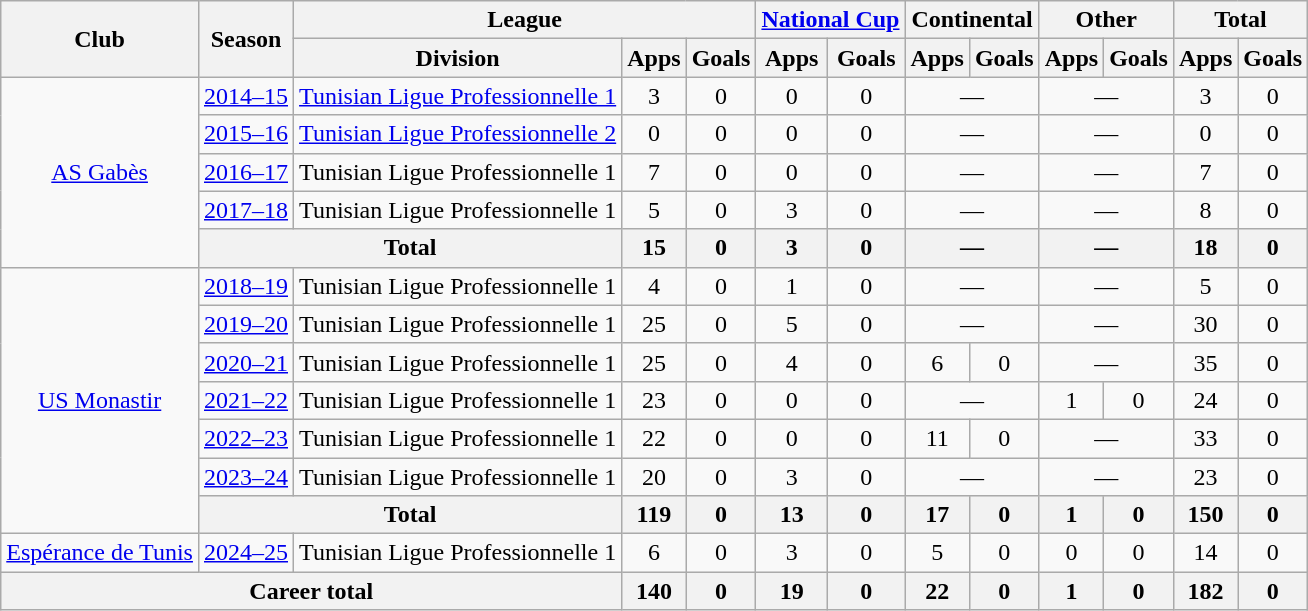<table class="wikitable" style="text-align: center;">
<tr>
<th rowspan=2>Club</th>
<th rowspan=2>Season</th>
<th colspan=3>League</th>
<th colspan=2><a href='#'>National Cup</a></th>
<th colspan=2>Continental</th>
<th colspan=2>Other</th>
<th colspan=2>Total</th>
</tr>
<tr>
<th>Division</th>
<th>Apps</th>
<th>Goals</th>
<th>Apps</th>
<th>Goals</th>
<th>Apps</th>
<th>Goals</th>
<th>Apps</th>
<th>Goals</th>
<th>Apps</th>
<th>Goals</th>
</tr>
<tr>
<td rowspan=5><a href='#'>AS Gabès</a></td>
<td><a href='#'>2014–15</a></td>
<td><a href='#'>Tunisian Ligue Professionnelle 1</a></td>
<td>3</td>
<td>0</td>
<td>0</td>
<td>0</td>
<td colspan=2>—</td>
<td colspan=2>—</td>
<td>3</td>
<td>0</td>
</tr>
<tr>
<td><a href='#'>2015–16</a></td>
<td><a href='#'>Tunisian Ligue Professionnelle 2</a></td>
<td>0</td>
<td>0</td>
<td>0</td>
<td>0</td>
<td colspan=2>—</td>
<td colspan=2>—</td>
<td>0</td>
<td>0</td>
</tr>
<tr>
<td><a href='#'>2016–17</a></td>
<td>Tunisian Ligue Professionnelle 1</td>
<td>7</td>
<td>0</td>
<td>0</td>
<td>0</td>
<td colspan=2>—</td>
<td colspan=2>—</td>
<td>7</td>
<td>0</td>
</tr>
<tr>
<td><a href='#'>2017–18</a></td>
<td>Tunisian Ligue Professionnelle 1</td>
<td>5</td>
<td>0</td>
<td>3</td>
<td>0</td>
<td colspan=2>—</td>
<td colspan=2>—</td>
<td>8</td>
<td>0</td>
</tr>
<tr>
<th colspan=2>Total</th>
<th>15</th>
<th>0</th>
<th>3</th>
<th>0</th>
<th colspan=2>—</th>
<th colspan=2>—</th>
<th>18</th>
<th>0</th>
</tr>
<tr>
<td rowspan=7><a href='#'>US Monastir</a></td>
<td><a href='#'>2018–19</a></td>
<td>Tunisian Ligue Professionnelle 1</td>
<td>4</td>
<td>0</td>
<td>1</td>
<td>0</td>
<td colspan=2>—</td>
<td colspan=2>—</td>
<td>5</td>
<td>0</td>
</tr>
<tr>
<td><a href='#'>2019–20</a></td>
<td>Tunisian Ligue Professionnelle 1</td>
<td>25</td>
<td>0</td>
<td>5</td>
<td>0</td>
<td colspan=2>—</td>
<td colspan=2>—</td>
<td>30</td>
<td>0</td>
</tr>
<tr>
<td><a href='#'>2020–21</a></td>
<td>Tunisian Ligue Professionnelle 1</td>
<td>25</td>
<td>0</td>
<td>4</td>
<td>0</td>
<td>6</td>
<td>0</td>
<td colspan=2>—</td>
<td>35</td>
<td>0</td>
</tr>
<tr>
<td><a href='#'>2021–22</a></td>
<td>Tunisian Ligue Professionnelle 1</td>
<td>23</td>
<td>0</td>
<td>0</td>
<td>0</td>
<td colspan=2>—</td>
<td>1</td>
<td>0</td>
<td>24</td>
<td>0</td>
</tr>
<tr>
<td><a href='#'>2022–23</a></td>
<td>Tunisian Ligue Professionnelle 1</td>
<td>22</td>
<td>0</td>
<td>0</td>
<td>0</td>
<td>11</td>
<td>0</td>
<td colspan=2>—</td>
<td>33</td>
<td>0</td>
</tr>
<tr>
<td><a href='#'>2023–24</a></td>
<td>Tunisian Ligue Professionnelle 1</td>
<td>20</td>
<td>0</td>
<td>3</td>
<td>0</td>
<td colspan=2>—</td>
<td colspan=2>—</td>
<td>23</td>
<td>0</td>
</tr>
<tr>
<th colspan=2>Total</th>
<th>119</th>
<th>0</th>
<th>13</th>
<th>0</th>
<th>17</th>
<th>0</th>
<th>1</th>
<th>0</th>
<th>150</th>
<th>0</th>
</tr>
<tr>
<td><a href='#'>Espérance de Tunis</a></td>
<td><a href='#'>2024–25</a></td>
<td>Tunisian Ligue Professionnelle 1</td>
<td>6</td>
<td>0</td>
<td>3</td>
<td>0</td>
<td>5</td>
<td>0</td>
<td>0</td>
<td>0</td>
<td>14</td>
<td>0</td>
</tr>
<tr>
<th colspan=3>Career total</th>
<th>140</th>
<th>0</th>
<th>19</th>
<th>0</th>
<th>22</th>
<th>0</th>
<th>1</th>
<th>0</th>
<th>182</th>
<th>0</th>
</tr>
</table>
